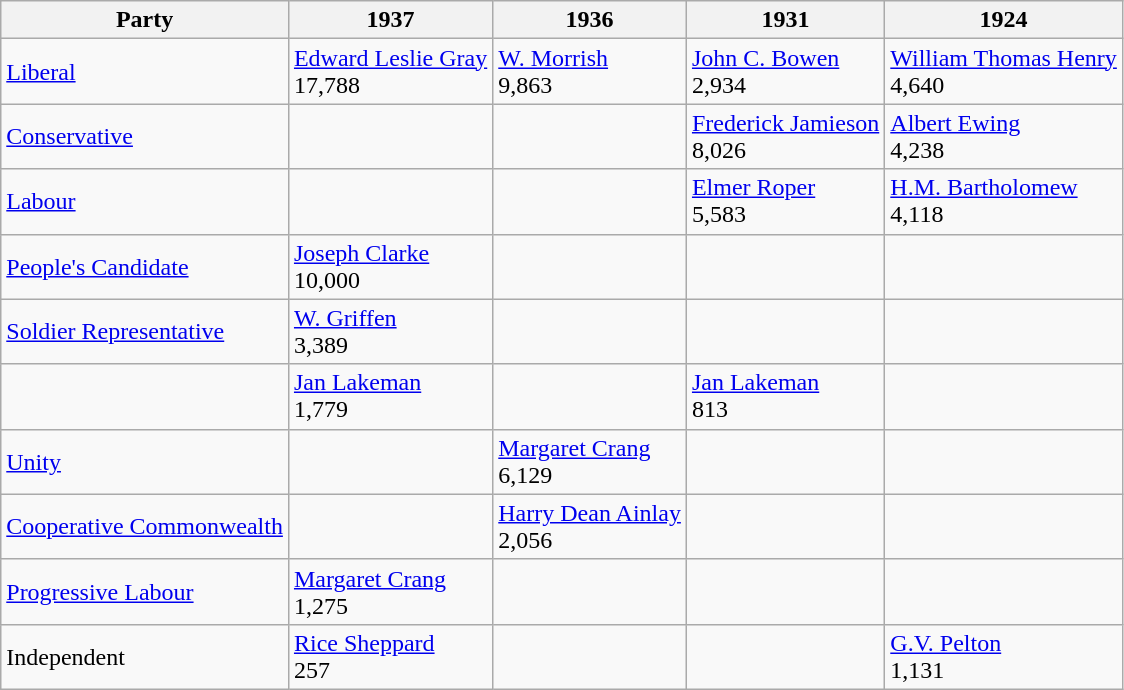<table class="wikitable">
<tr>
<th>Party</th>
<th>1937</th>
<th>1936</th>
<th>1931</th>
<th>1924</th>
</tr>
<tr>
<td><a href='#'>Liberal</a></td>
<td><a href='#'>Edward Leslie Gray</a> <br> 17,788</td>
<td><a href='#'>W. Morrish</a> <br> 9,863</td>
<td><a href='#'>John C. Bowen</a> <br> 2,934</td>
<td><a href='#'>William Thomas Henry</a> <br> 4,640</td>
</tr>
<tr>
<td><a href='#'>Conservative</a></td>
<td></td>
<td></td>
<td><a href='#'>Frederick Jamieson</a> <br> 8,026</td>
<td><a href='#'>Albert Ewing</a> <br> 4,238</td>
</tr>
<tr>
<td><a href='#'>Labour</a></td>
<td></td>
<td></td>
<td><a href='#'>Elmer Roper</a> <br> 5,583</td>
<td><a href='#'>H.M. Bartholomew</a> <br> 4,118</td>
</tr>
<tr>
<td><a href='#'>People's Candidate</a></td>
<td><a href='#'>Joseph Clarke</a> <br> 10,000</td>
<td></td>
<td></td>
<td></td>
</tr>
<tr>
<td><a href='#'>Soldier Representative</a></td>
<td><a href='#'>W. Griffen</a> <br> 3,389</td>
<td></td>
<td></td>
<td></td>
</tr>
<tr>
<td></td>
<td><a href='#'>Jan Lakeman</a> <br> 1,779</td>
<td></td>
<td><a href='#'>Jan Lakeman</a> <br> 813</td>
<td></td>
</tr>
<tr>
<td><a href='#'>Unity</a></td>
<td></td>
<td><a href='#'>Margaret Crang</a> <br> 6,129</td>
<td></td>
<td></td>
</tr>
<tr>
<td><a href='#'>Cooperative Commonwealth</a></td>
<td></td>
<td><a href='#'>Harry Dean Ainlay</a> <br> 2,056</td>
<td></td>
<td></td>
</tr>
<tr>
<td><a href='#'>Progressive Labour</a></td>
<td><a href='#'>Margaret Crang</a> <br> 1,275</td>
<td></td>
<td></td>
<td></td>
</tr>
<tr>
<td>Independent</td>
<td><a href='#'>Rice Sheppard</a> <br> 257</td>
<td></td>
<td></td>
<td><a href='#'>G.V. Pelton</a> <br> 1,131</td>
</tr>
</table>
